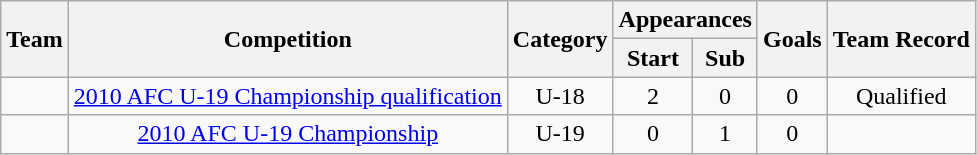<table class="wikitable" style="text-align: center;">
<tr>
<th rowspan="2">Team</th>
<th rowspan="2">Competition</th>
<th rowspan="2">Category</th>
<th colspan="2">Appearances</th>
<th rowspan="2">Goals</th>
<th rowspan="2">Team Record</th>
</tr>
<tr>
<th>Start</th>
<th>Sub</th>
</tr>
<tr>
<td align="left"></td>
<td><a href='#'>2010 AFC U-19 Championship qualification</a></td>
<td>U-18</td>
<td>2</td>
<td>0</td>
<td>0</td>
<td>Qualified</td>
</tr>
<tr>
<td align="left"></td>
<td><a href='#'>2010 AFC U-19 Championship</a></td>
<td>U-19</td>
<td>0</td>
<td>1</td>
<td>0</td>
<td></td>
</tr>
</table>
